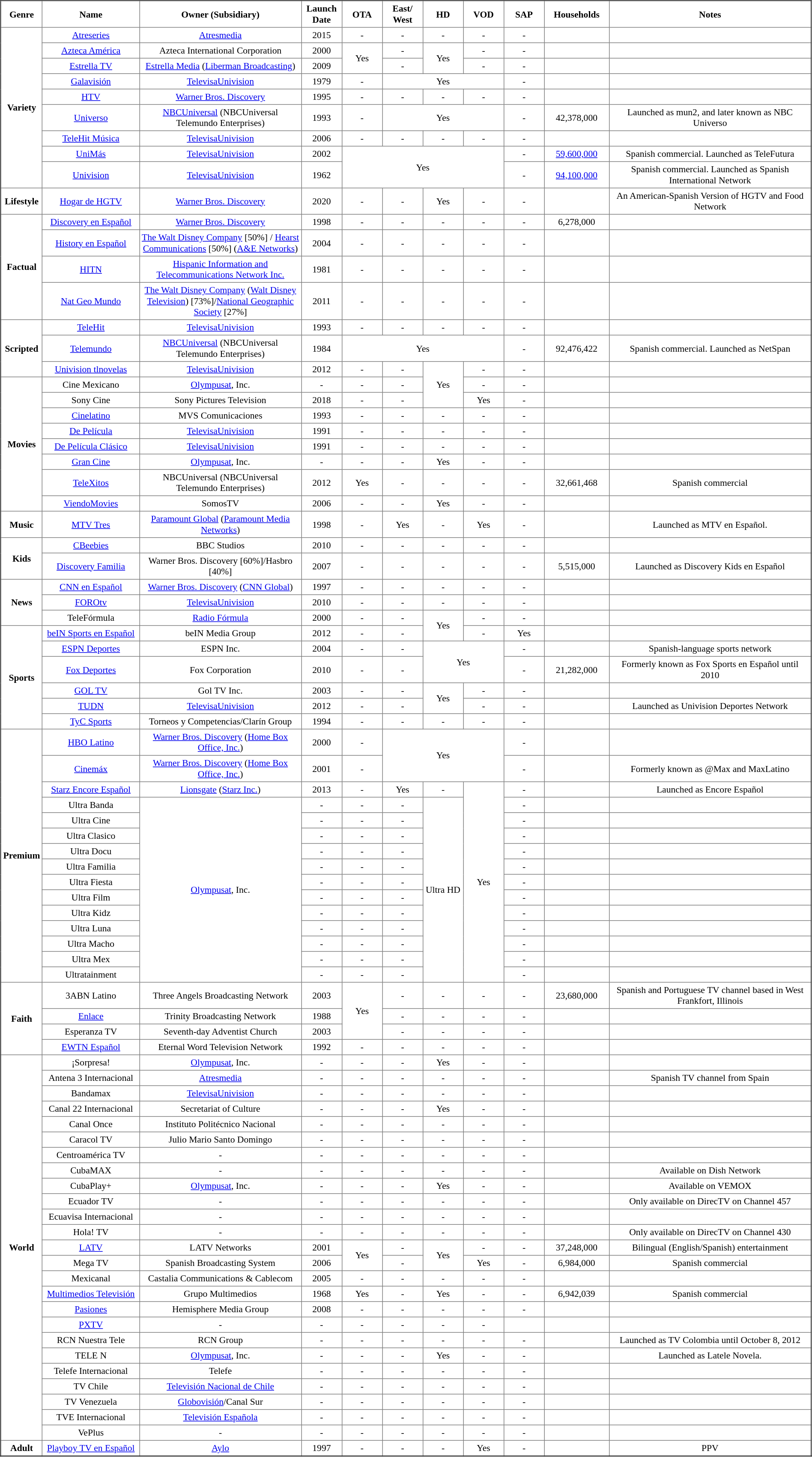<table class="toccolours sortable" border="2" cellpadding="3" style="border-collapse:collapse; font-size:90%; text-align:center; width:100%;">
<tr>
<th style="width:5%;">Genre</th>
<th style="width:12%;">Name</th>
<th style="width:20%;">Owner (Subsidiary)</th>
<th style="width:5%;">Launch<br>Date</th>
<th style="width:5%;">OTA</th>
<th style="width:5%;">East/<br>West</th>
<th style="width:5%;">HD</th>
<th style="width:5%;">VOD</th>
<th style="width:5%;">SAP</th>
<th style="width:8%;">Households</th>
<th style="width:25%;">Notes</th>
</tr>
<tr>
<th rowspan="9">Variety</th>
<td><a href='#'>Atreseries</a></td>
<td><a href='#'>Atresmedia</a></td>
<td>2015</td>
<td>-</td>
<td>-</td>
<td>-</td>
<td>-</td>
<td>-</td>
<td></td>
<td></td>
</tr>
<tr>
<td><a href='#'>Azteca América</a></td>
<td>Azteca International Corporation</td>
<td>2000</td>
<td rowspan="2">Yes</td>
<td>-</td>
<td rowspan="2">Yes</td>
<td>-</td>
<td>-</td>
<td></td>
<td></td>
</tr>
<tr>
<td><a href='#'>Estrella TV</a></td>
<td><a href='#'>Estrella Media</a> (<a href='#'>Liberman Broadcasting</a>)</td>
<td>2009</td>
<td>-</td>
<td>-</td>
<td>-</td>
<td></td>
<td></td>
</tr>
<tr>
<td><a href='#'>Galavisión</a></td>
<td><a href='#'>TelevisaUnivision</a></td>
<td>1979</td>
<td>-</td>
<td colspan="3">Yes</td>
<td>-</td>
<td></td>
<td></td>
</tr>
<tr>
<td><a href='#'>HTV</a></td>
<td><a href='#'>Warner Bros. Discovery</a></td>
<td>1995</td>
<td>-</td>
<td>-</td>
<td>-</td>
<td>-</td>
<td>-</td>
<td></td>
<td></td>
</tr>
<tr>
<td><a href='#'>Universo</a></td>
<td><a href='#'>NBCUniversal</a> (NBCUniversal Telemundo Enterprises)</td>
<td>1993</td>
<td>-</td>
<td colspan="3">Yes</td>
<td>-</td>
<td>42,378,000</td>
<td>Launched as mun2, and later known as NBC Universo</td>
</tr>
<tr>
<td><a href='#'>TeleHit Música</a></td>
<td><a href='#'>TelevisaUnivision</a></td>
<td>2006</td>
<td>-</td>
<td>-</td>
<td>-</td>
<td>-</td>
<td>-</td>
<td></td>
<td></td>
</tr>
<tr>
<td><a href='#'>UniMás</a></td>
<td><a href='#'>TelevisaUnivision</a></td>
<td>2002</td>
<td colspan="4" rowspan="2">Yes</td>
<td>-</td>
<td><a href='#'>59,600,000</a></td>
<td>Spanish commercial. Launched as TeleFutura</td>
</tr>
<tr>
<td><a href='#'>Univision</a></td>
<td><a href='#'>TelevisaUnivision</a></td>
<td>1962</td>
<td>-</td>
<td><a href='#'>94,100,000</a></td>
<td>Spanish commercial. Launched as Spanish International Network</td>
</tr>
<tr>
<th>Lifestyle</th>
<td><a href='#'>Hogar de HGTV</a></td>
<td><a href='#'>Warner Bros. Discovery</a></td>
<td>2020</td>
<td>-</td>
<td>-</td>
<td>Yes</td>
<td>-</td>
<td>-</td>
<td></td>
<td>An American-Spanish Version of HGTV and Food Network</td>
</tr>
<tr>
<th rowspan="4">Factual</th>
<td><a href='#'>Discovery en Español</a></td>
<td><a href='#'>Warner Bros. Discovery</a></td>
<td>1998</td>
<td>-</td>
<td>-</td>
<td>-</td>
<td>-</td>
<td>-</td>
<td>6,278,000</td>
<td></td>
</tr>
<tr>
<td><a href='#'>History en Español</a></td>
<td><a href='#'>The Walt Disney Company</a> [50%] / <a href='#'>Hearst Communications</a> [50%] (<a href='#'>A&E Networks</a>)</td>
<td>2004</td>
<td>-</td>
<td>-</td>
<td>-</td>
<td>-</td>
<td>-</td>
<td></td>
<td></td>
</tr>
<tr>
<td><a href='#'>HITN</a></td>
<td><a href='#'>Hispanic Information and Telecommunications Network Inc.</a></td>
<td>1981</td>
<td>-</td>
<td>-</td>
<td>-</td>
<td>-</td>
<td>-</td>
<td></td>
<td></td>
</tr>
<tr>
<td><a href='#'>Nat Geo Mundo</a></td>
<td><a href='#'>The Walt Disney Company</a> (<a href='#'>Walt Disney Television</a>) [73%]/<a href='#'>National Geographic Society</a> [27%]</td>
<td>2011</td>
<td>-</td>
<td>-</td>
<td>-</td>
<td>-</td>
<td>-</td>
<td></td>
<td></td>
</tr>
<tr>
<th rowspan="3">Scripted</th>
<td><a href='#'>TeleHit</a></td>
<td><a href='#'>TelevisaUnivision</a></td>
<td>1993</td>
<td>-</td>
<td>-</td>
<td>-</td>
<td>-</td>
<td>-</td>
<td></td>
<td></td>
</tr>
<tr>
<td><a href='#'>Telemundo</a></td>
<td><a href='#'>NBCUniversal</a> (NBCUniversal Telemundo Enterprises)</td>
<td>1984</td>
<td colspan="4">Yes</td>
<td>-</td>
<td>92,476,422</td>
<td>Spanish commercial. Launched as NetSpan</td>
</tr>
<tr>
<td><a href='#'>Univision tlnovelas</a></td>
<td><a href='#'>TelevisaUnivision</a></td>
<td>2012</td>
<td>-</td>
<td>-</td>
<td rowspan="3">Yes</td>
<td>-</td>
<td>-</td>
<td></td>
<td></td>
</tr>
<tr>
<th rowspan="8">Movies</th>
<td>Cine Mexicano</td>
<td><a href='#'>Olympusat</a>, Inc.</td>
<td>-</td>
<td>-</td>
<td>-</td>
<td>-</td>
<td>-</td>
<td></td>
<td></td>
</tr>
<tr>
<td>Sony Cine</td>
<td>Sony Pictures Television</td>
<td>2018</td>
<td>-</td>
<td>-</td>
<td>Yes</td>
<td>-</td>
<td></td>
<td></td>
</tr>
<tr>
<td><a href='#'>Cinelatino</a></td>
<td>MVS Comunicaciones</td>
<td>1993</td>
<td>-</td>
<td>-</td>
<td>-</td>
<td>-</td>
<td>-</td>
<td></td>
<td></td>
</tr>
<tr>
<td><a href='#'>De Película</a></td>
<td><a href='#'>TelevisaUnivision</a></td>
<td>1991</td>
<td>-</td>
<td>-</td>
<td>-</td>
<td>-</td>
<td>-</td>
<td></td>
<td></td>
</tr>
<tr>
<td><a href='#'>De Película Clásico</a></td>
<td><a href='#'>TelevisaUnivision</a></td>
<td>1991</td>
<td>-</td>
<td>-</td>
<td>-</td>
<td>-</td>
<td>-</td>
<td></td>
<td></td>
</tr>
<tr>
<td><a href='#'>Gran Cine</a></td>
<td><a href='#'>Olympusat</a>, Inc.</td>
<td>-</td>
<td>-</td>
<td>-</td>
<td>Yes</td>
<td>-</td>
<td>-</td>
<td></td>
<td></td>
</tr>
<tr>
<td><a href='#'>TeleXitos</a></td>
<td>NBCUniversal (NBCUniversal Telemundo Enterprises)</td>
<td>2012</td>
<td>Yes</td>
<td>-</td>
<td>-</td>
<td>-</td>
<td>-</td>
<td>32,661,468</td>
<td>Spanish commercial</td>
</tr>
<tr>
<td><a href='#'>ViendoMovies</a></td>
<td>SomosTV</td>
<td>2006</td>
<td>-</td>
<td>-</td>
<td>Yes</td>
<td>-</td>
<td>-</td>
<td></td>
<td></td>
</tr>
<tr>
<th rowspan="1">Music</th>
<td><a href='#'>MTV Tres</a></td>
<td><a href='#'>Paramount Global</a> (<a href='#'>Paramount Media Networks</a>)</td>
<td>1998</td>
<td>-</td>
<td>Yes</td>
<td>-</td>
<td>Yes</td>
<td>-</td>
<td></td>
<td>Launched as MTV en Español.</td>
</tr>
<tr>
<th rowspan="2">Kids</th>
<td><a href='#'>CBeebies</a></td>
<td>BBC Studios</td>
<td>2010</td>
<td>-</td>
<td>-</td>
<td>-</td>
<td>-</td>
<td>-</td>
<td></td>
<td></td>
</tr>
<tr>
<td><a href='#'>Discovery Familia</a></td>
<td>Warner Bros. Discovery [60%]/Hasbro [40%]</td>
<td>2007</td>
<td>-</td>
<td>-</td>
<td>-</td>
<td>-</td>
<td>-</td>
<td>5,515,000</td>
<td>Launched as Discovery Kids en Español</td>
</tr>
<tr>
<th rowspan="3">News</th>
<td><a href='#'>CNN en Español</a></td>
<td><a href='#'>Warner Bros. Discovery</a> (<a href='#'>CNN Global</a>)</td>
<td>1997</td>
<td>-</td>
<td>-</td>
<td>-</td>
<td>-</td>
<td>-</td>
<td></td>
<td></td>
</tr>
<tr>
<td><a href='#'>FOROtv</a></td>
<td><a href='#'>TelevisaUnivision</a></td>
<td>2010</td>
<td>-</td>
<td>-</td>
<td>-</td>
<td>-</td>
<td>-</td>
<td></td>
<td></td>
</tr>
<tr>
<td>TeleFórmula</td>
<td><a href='#'>Radio Fórmula</a></td>
<td>2000</td>
<td>-</td>
<td>-</td>
<td rowspan="2">Yes</td>
<td>-</td>
<td>-</td>
<td></td>
<td></td>
</tr>
<tr>
<th rowspan="6">Sports</th>
<td><a href='#'>beIN Sports en Español</a></td>
<td>beIN Media Group</td>
<td>2012</td>
<td>-</td>
<td>-</td>
<td>-</td>
<td>Yes</td>
<td></td>
<td></td>
</tr>
<tr>
<td><a href='#'>ESPN Deportes</a></td>
<td>ESPN Inc.</td>
<td>2004</td>
<td>-</td>
<td>-</td>
<td colspan="2" rowspan="2">Yes</td>
<td>-</td>
<td></td>
<td>Spanish-language sports network</td>
</tr>
<tr>
<td><a href='#'>Fox Deportes</a></td>
<td>Fox Corporation</td>
<td>2010</td>
<td>-</td>
<td>-</td>
<td>-</td>
<td>21,282,000</td>
<td>Formerly known as Fox Sports en Español until 2010</td>
</tr>
<tr>
<td><a href='#'>GOL TV</a></td>
<td>Gol TV Inc.</td>
<td>2003</td>
<td>-</td>
<td>-</td>
<td rowspan="2">Yes</td>
<td>-</td>
<td>-</td>
<td></td>
<td></td>
</tr>
<tr>
<td><a href='#'>TUDN</a></td>
<td><a href='#'>TelevisaUnivision</a></td>
<td>2012</td>
<td>-</td>
<td>-</td>
<td>-</td>
<td>-</td>
<td></td>
<td>Launched as Univision Deportes Network</td>
</tr>
<tr>
<td><a href='#'>TyC Sports</a></td>
<td>Torneos y Competencias/Clarín Group</td>
<td>1994</td>
<td>-</td>
<td>-</td>
<td>-</td>
<td>-</td>
<td>-</td>
<td></td>
<td></td>
</tr>
<tr>
<th rowspan="15">Premium</th>
<td><a href='#'>HBO Latino</a></td>
<td><a href='#'>Warner Bros. Discovery</a> (<a href='#'>Home Box Office, Inc.</a>)</td>
<td>2000</td>
<td>-</td>
<td colspan="3" rowspan="2">Yes</td>
<td>-</td>
<td></td>
<td></td>
</tr>
<tr>
<td><a href='#'>Cinemáx</a></td>
<td><a href='#'>Warner Bros. Discovery</a> (<a href='#'>Home Box Office, Inc.</a>)</td>
<td>2001</td>
<td>-</td>
<td>-</td>
<td></td>
<td>Formerly known as @Max and MaxLatino</td>
</tr>
<tr>
<td><a href='#'>Starz Encore Español</a></td>
<td><a href='#'>Lionsgate</a> (<a href='#'>Starz Inc.</a>)</td>
<td>2013</td>
<td>-</td>
<td>Yes</td>
<td>-</td>
<td rowspan="13">Yes</td>
<td>-</td>
<td></td>
<td>Launched as Encore Español</td>
</tr>
<tr>
<td>Ultra Banda</td>
<td rowspan="12"><a href='#'>Olympusat</a>, Inc.</td>
<td>-</td>
<td>-</td>
<td>-</td>
<td rowspan="12">Ultra HD</td>
<td>-</td>
<td></td>
<td></td>
</tr>
<tr>
<td>Ultra Cine</td>
<td>-</td>
<td>-</td>
<td>-</td>
<td>-</td>
<td></td>
<td></td>
</tr>
<tr>
<td>Ultra Clasico</td>
<td>-</td>
<td>-</td>
<td>-</td>
<td>-</td>
<td></td>
<td></td>
</tr>
<tr>
<td>Ultra Docu</td>
<td>-</td>
<td>-</td>
<td>-</td>
<td>-</td>
<td></td>
<td></td>
</tr>
<tr>
<td>Ultra Familia</td>
<td>-</td>
<td>-</td>
<td>-</td>
<td>-</td>
<td></td>
<td></td>
</tr>
<tr>
<td>Ultra Fiesta</td>
<td>-</td>
<td>-</td>
<td>-</td>
<td>-</td>
<td></td>
<td></td>
</tr>
<tr>
<td>Ultra Film</td>
<td>-</td>
<td>-</td>
<td>-</td>
<td>-</td>
<td></td>
<td></td>
</tr>
<tr>
<td>Ultra Kidz</td>
<td>-</td>
<td>-</td>
<td>-</td>
<td>-</td>
<td></td>
<td></td>
</tr>
<tr>
<td>Ultra Luna</td>
<td>-</td>
<td>-</td>
<td>-</td>
<td>-</td>
<td></td>
<td></td>
</tr>
<tr>
<td>Ultra Macho</td>
<td>-</td>
<td>-</td>
<td>-</td>
<td>-</td>
<td></td>
<td></td>
</tr>
<tr>
<td>Ultra Mex</td>
<td>-</td>
<td>-</td>
<td>-</td>
<td>-</td>
<td></td>
<td></td>
</tr>
<tr>
<td>Ultratainment</td>
<td>-</td>
<td>-</td>
<td>-</td>
<td>-</td>
<td></td>
<td></td>
</tr>
<tr>
<th rowspan="4">Faith</th>
<td>3ABN Latino</td>
<td>Three Angels Broadcasting Network</td>
<td>2003</td>
<td rowspan="3">Yes</td>
<td>-</td>
<td>-</td>
<td>-</td>
<td>-</td>
<td>23,680,000</td>
<td>Spanish and Portuguese TV channel based in West Frankfort, Illinois</td>
</tr>
<tr>
<td><a href='#'>Enlace</a></td>
<td>Trinity Broadcasting Network</td>
<td>1988</td>
<td>-</td>
<td>-</td>
<td>-</td>
<td>-</td>
<td></td>
<td></td>
</tr>
<tr>
<td>Esperanza TV</td>
<td>Seventh-day Adventist Church</td>
<td>2003</td>
<td>-</td>
<td>-</td>
<td>-</td>
<td>-</td>
<td></td>
<td></td>
</tr>
<tr>
<td><a href='#'>EWTN Español</a></td>
<td>Eternal Word Television Network</td>
<td>1992</td>
<td>-</td>
<td>-</td>
<td>-</td>
<td>-</td>
<td>-</td>
<td></td>
<td></td>
</tr>
<tr>
<th rowspan="25">World</th>
<td>¡Sorpresa!</td>
<td><a href='#'>Olympusat</a>, Inc.</td>
<td>-</td>
<td>-</td>
<td>-</td>
<td>Yes</td>
<td>-</td>
<td>-</td>
<td></td>
<td></td>
</tr>
<tr>
<td>Antena 3 Internacional</td>
<td><a href='#'>Atresmedia</a></td>
<td>-</td>
<td>-</td>
<td>-</td>
<td>-</td>
<td>-</td>
<td>-</td>
<td></td>
<td>Spanish TV channel from Spain</td>
</tr>
<tr>
<td>Bandamax</td>
<td><a href='#'>TelevisaUnivision</a></td>
<td>-</td>
<td>-</td>
<td>-</td>
<td>-</td>
<td>-</td>
<td>-</td>
<td></td>
<td></td>
</tr>
<tr>
<td>Canal 22 Internacional</td>
<td>Secretariat of Culture</td>
<td>-</td>
<td>-</td>
<td>-</td>
<td>Yes</td>
<td>-</td>
<td>-</td>
<td></td>
<td></td>
</tr>
<tr>
<td>Canal Once</td>
<td>Instituto Politécnico Nacional</td>
<td>-</td>
<td>-</td>
<td>-</td>
<td>-</td>
<td>-</td>
<td>-</td>
<td></td>
<td></td>
</tr>
<tr>
<td>Caracol TV</td>
<td>Julio Mario Santo Domingo</td>
<td>-</td>
<td>-</td>
<td>-</td>
<td>-</td>
<td>-</td>
<td>-</td>
<td></td>
<td></td>
</tr>
<tr>
<td>Centroamérica TV</td>
<td>-</td>
<td>-</td>
<td>-</td>
<td>-</td>
<td>-</td>
<td>-</td>
<td>-</td>
<td></td>
<td></td>
</tr>
<tr>
<td>CubaMAX</td>
<td>-</td>
<td>-</td>
<td>-</td>
<td>-</td>
<td>-</td>
<td>-</td>
<td>-</td>
<td></td>
<td>Available on Dish Network</td>
</tr>
<tr>
<td>CubaPlay+</td>
<td><a href='#'>Olympusat</a>, Inc.</td>
<td>-</td>
<td>-</td>
<td>-</td>
<td>Yes</td>
<td>-</td>
<td>-</td>
<td></td>
<td>Available on VEMOX</td>
</tr>
<tr>
<td>Ecuador TV</td>
<td>-</td>
<td>-</td>
<td>-</td>
<td>-</td>
<td>-</td>
<td>-</td>
<td>-</td>
<td></td>
<td>Only available on DirecTV on Channel 457</td>
</tr>
<tr>
<td>Ecuavisa Internacional</td>
<td>-</td>
<td>-</td>
<td>-</td>
<td>-</td>
<td>-</td>
<td>-</td>
<td>-</td>
<td></td>
<td></td>
</tr>
<tr>
<td>Hola! TV</td>
<td>-</td>
<td>-</td>
<td>-</td>
<td>-</td>
<td>-</td>
<td>-</td>
<td>-</td>
<td></td>
<td>Only available on DirecTV on Channel 430</td>
</tr>
<tr>
<td><a href='#'>LATV</a></td>
<td>LATV Networks</td>
<td>2001</td>
<td rowspan="2">Yes</td>
<td>-</td>
<td rowspan="2">Yes</td>
<td>-</td>
<td>-</td>
<td>37,248,000</td>
<td>Bilingual (English/Spanish) entertainment</td>
</tr>
<tr>
<td>Mega TV</td>
<td>Spanish Broadcasting System</td>
<td>2006</td>
<td>-</td>
<td>Yes</td>
<td>-</td>
<td>6,984,000</td>
<td>Spanish commercial</td>
</tr>
<tr>
<td>Mexicanal</td>
<td>Castalia Communications & Cablecom</td>
<td>2005</td>
<td>-</td>
<td>-</td>
<td>-</td>
<td>-</td>
<td>-</td>
<td></td>
<td></td>
</tr>
<tr>
<td><a href='#'>Multimedios Televisión</a></td>
<td>Grupo Multimedios</td>
<td>1968</td>
<td>Yes</td>
<td>-</td>
<td>Yes</td>
<td>-</td>
<td>-</td>
<td>6,942,039</td>
<td>Spanish commercial</td>
</tr>
<tr>
<td><a href='#'>Pasiones</a></td>
<td>Hemisphere Media Group</td>
<td>2008</td>
<td>-</td>
<td>-</td>
<td>-</td>
<td>-</td>
<td>-</td>
<td></td>
<td></td>
</tr>
<tr>
<td><a href='#'>PXTV</a></td>
<td>-</td>
<td>-</td>
<td>-</td>
<td>-</td>
<td>-</td>
<td>-</td>
<td></td>
<td></td>
<td></td>
</tr>
<tr>
<td>RCN Nuestra Tele</td>
<td>RCN Group</td>
<td>-</td>
<td>-</td>
<td>-</td>
<td>-</td>
<td>-</td>
<td>-</td>
<td></td>
<td>Launched as TV Colombia until October 8, 2012</td>
</tr>
<tr>
<td>TELE N</td>
<td><a href='#'>Olympusat</a>, Inc.</td>
<td>-</td>
<td>-</td>
<td>-</td>
<td>Yes</td>
<td>-</td>
<td>-</td>
<td></td>
<td>Launched as Latele Novela.</td>
</tr>
<tr>
<td>Telefe Internacional</td>
<td>Telefe</td>
<td>-</td>
<td>-</td>
<td>-</td>
<td>-</td>
<td>-</td>
<td>-</td>
<td></td>
<td></td>
</tr>
<tr>
<td>TV Chile</td>
<td><a href='#'>Televisión Nacional de Chile</a></td>
<td>-</td>
<td>-</td>
<td>-</td>
<td>-</td>
<td>-</td>
<td>-</td>
<td></td>
<td></td>
</tr>
<tr>
<td>TV Venezuela</td>
<td><a href='#'>Globovisión</a>/Canal Sur</td>
<td>-</td>
<td>-</td>
<td>-</td>
<td>-</td>
<td>-</td>
<td>-</td>
<td></td>
<td></td>
</tr>
<tr>
<td>TVE Internacional</td>
<td><a href='#'>Televisión Española</a></td>
<td>-</td>
<td>-</td>
<td>-</td>
<td>-</td>
<td>-</td>
<td>-</td>
<td></td>
<td></td>
</tr>
<tr>
<td>VePlus</td>
<td>-</td>
<td>-</td>
<td>-</td>
<td>-</td>
<td>-</td>
<td>-</td>
<td>-</td>
<td></td>
<td></td>
</tr>
<tr>
<th rowspan="1">Adult</th>
<td><a href='#'>Playboy TV en Español</a></td>
<td><a href='#'>Aylo</a></td>
<td>1997</td>
<td>-</td>
<td>-</td>
<td>-</td>
<td>Yes</td>
<td>-</td>
<td></td>
<td>PPV</td>
</tr>
</table>
